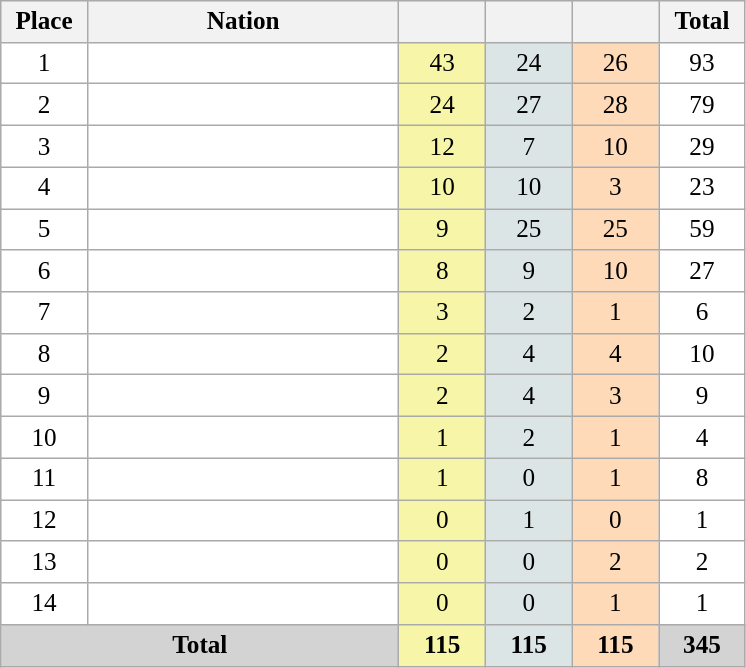<table class=wikitable style="border:1px solid #AAAAAA;font-size:105%">
<tr bgcolor="#EFEFEF">
<th width=50>Place</th>
<th width=200>Nation</th>
<th width=50></th>
<th width=50></th>
<th width=50></th>
<th width=50>Total</th>
</tr>
<tr align="center" valign="top" bgcolor="#FFFFFF">
<td>1</td>
<td align="left"></td>
<td style="background:#F7F6A8;">43</td>
<td style="background:#DCE5E5;">24</td>
<td style="background:#FFDAB9;">26</td>
<td>93</td>
</tr>
<tr align="center" valign="top" bgcolor="#FFFFFF">
<td>2</td>
<td align="left"></td>
<td style="background:#F7F6A8;">24</td>
<td style="background:#DCE5E5;">27</td>
<td style="background:#FFDAB9;">28</td>
<td>79</td>
</tr>
<tr align="center" valign="top" bgcolor="#FFFFFF">
<td>3</td>
<td align="left"></td>
<td style="background:#F7F6A8;">12</td>
<td style="background:#DCE5E5;">7</td>
<td style="background:#FFDAB9;">10</td>
<td>29</td>
</tr>
<tr align="center" valign="top" bgcolor="#FFFFFF">
<td>4</td>
<td align="left"></td>
<td style="background:#F7F6A8;">10</td>
<td style="background:#DCE5E5;">10</td>
<td style="background:#FFDAB9;">3</td>
<td>23</td>
</tr>
<tr align="center" valign="top" bgcolor="#FFFFFF">
<td>5</td>
<td align="left"></td>
<td style="background:#F7F6A8;">9</td>
<td style="background:#DCE5E5;">25</td>
<td style="background:#FFDAB9;">25</td>
<td>59</td>
</tr>
<tr align="center" valign="top" bgcolor="#FFFFFF">
<td>6</td>
<td align="left"></td>
<td style="background:#F7F6A8;">8</td>
<td style="background:#DCE5E5;">9</td>
<td style="background:#FFDAB9;">10</td>
<td>27</td>
</tr>
<tr align="center" valign="top" bgcolor="#FFFFFF">
<td>7</td>
<td align="left"></td>
<td style="background:#F7F6A8;">3</td>
<td style="background:#DCE5E5;">2</td>
<td style="background:#FFDAB9;">1</td>
<td>6</td>
</tr>
<tr align="center" valign="top" bgcolor="#FFFFFF">
<td>8</td>
<td align="left"></td>
<td style="background:#F7F6A8;">2</td>
<td style="background:#DCE5E5;">4</td>
<td style="background:#FFDAB9;">4</td>
<td>10</td>
</tr>
<tr align="center" valign="top" bgcolor="#FFFFFF">
<td>9</td>
<td align="left"></td>
<td style="background:#F7F6A8;">2</td>
<td style="background:#DCE5E5;">4</td>
<td style="background:#FFDAB9;">3</td>
<td>9</td>
</tr>
<tr align="center" valign="top" bgcolor="#FFFFFF">
<td>10</td>
<td align="left"></td>
<td style="background:#F7F6A8;">1</td>
<td style="background:#DCE5E5;">2</td>
<td style="background:#FFDAB9;">1</td>
<td>4</td>
</tr>
<tr align="center" valign="top" bgcolor="#FFFFFF">
<td>11</td>
<td align="left"></td>
<td style="background:#F7F6A8;">1</td>
<td style="background:#DCE5E5;">0</td>
<td style="background:#FFDAB9;">1</td>
<td>8</td>
</tr>
<tr align="center" valign="top" bgcolor="#FFFFFF">
<td>12</td>
<td align="left"></td>
<td style="background:#F7F6A8;">0</td>
<td style="background:#DCE5E5;">1</td>
<td style="background:#FFDAB9;">0</td>
<td>1</td>
</tr>
<tr align="center" valign="top" bgcolor="#FFFFFF">
<td>13</td>
<td align="left"></td>
<td style="background:#F7F6A8;">0</td>
<td style="background:#DCE5E5;">0</td>
<td style="background:#FFDAB9;">2</td>
<td>2</td>
</tr>
<tr align="center" valign="top" bgcolor="#FFFFFF">
<td>14</td>
<td align="left"></td>
<td style="background:#F7F6A8;">0</td>
<td style="background:#DCE5E5;">0</td>
<td style="background:#FFDAB9;">1</td>
<td>1</td>
</tr>
<tr align="center">
<td colspan="2" bgcolor=D3D3D3><strong>Total</strong></td>
<td style="background:#F7F6A8;"><strong>115</strong></td>
<td style="background:#DCE5E5;"><strong>115</strong></td>
<td style="background:#FFDAB9;"><strong>115</strong></td>
<td bgcolor=D3D3D3><strong>345</strong></td>
</tr>
</table>
